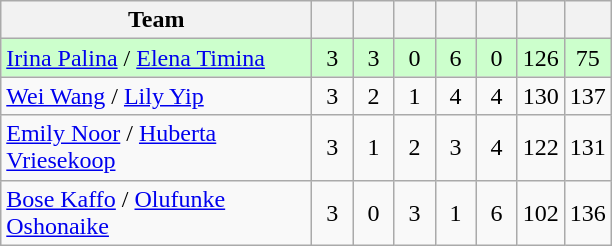<table class="wikitable" style="text-align:center;">
<tr>
<th width=200>Team</th>
<th width=20></th>
<th width=20></th>
<th width=20></th>
<th width=20></th>
<th width=20></th>
<th width=20></th>
<th width=20></th>
</tr>
<tr bgcolor="#ccffcc">
<td align=left> <a href='#'>Irina Palina</a> / <a href='#'>Elena Timina</a></td>
<td>3</td>
<td>3</td>
<td>0</td>
<td>6</td>
<td>0</td>
<td>126</td>
<td>75</td>
</tr>
<tr>
<td align=left> <a href='#'>Wei Wang</a> / <a href='#'>Lily Yip</a></td>
<td>3</td>
<td>2</td>
<td>1</td>
<td>4</td>
<td>4</td>
<td>130</td>
<td>137</td>
</tr>
<tr>
<td align=left> <a href='#'>Emily Noor</a> / <a href='#'>Huberta Vriesekoop</a></td>
<td>3</td>
<td>1</td>
<td>2</td>
<td>3</td>
<td>4</td>
<td>122</td>
<td>131</td>
</tr>
<tr>
<td align=left> <a href='#'>Bose Kaffo</a> / <a href='#'>Olufunke Oshonaike</a></td>
<td>3</td>
<td>0</td>
<td>3</td>
<td>1</td>
<td>6</td>
<td>102</td>
<td>136</td>
</tr>
</table>
